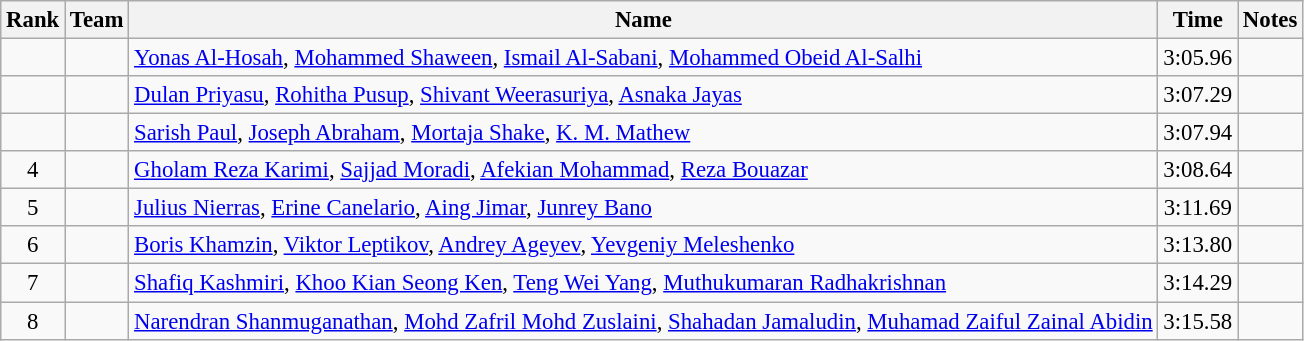<table class="wikitable sortable" style="text-align:center;font-size:95%">
<tr>
<th>Rank</th>
<th>Team</th>
<th>Name</th>
<th>Time</th>
<th>Notes</th>
</tr>
<tr>
<td></td>
<td align=left></td>
<td align=left><a href='#'>Yonas Al-Hosah</a>, <a href='#'>Mohammed Shaween</a>, <a href='#'>Ismail Al-Sabani</a>, <a href='#'>Mohammed Obeid Al-Salhi</a></td>
<td>3:05.96</td>
<td></td>
</tr>
<tr>
<td></td>
<td align=left></td>
<td align=left><a href='#'>Dulan Priyasu</a>, <a href='#'>Rohitha Pusup</a>, <a href='#'>Shivant Weerasuriya</a>, <a href='#'>Asnaka Jayas</a></td>
<td>3:07.29</td>
<td></td>
</tr>
<tr>
<td></td>
<td align=left></td>
<td align=left><a href='#'>Sarish Paul</a>, <a href='#'>Joseph Abraham</a>, <a href='#'>Mortaja Shake</a>, <a href='#'>K. M. Mathew</a></td>
<td>3:07.94</td>
<td></td>
</tr>
<tr>
<td>4</td>
<td align=left></td>
<td align=left><a href='#'>Gholam Reza Karimi</a>, <a href='#'>Sajjad Moradi</a>, <a href='#'>Afekian Mohammad</a>, <a href='#'>Reza Bouazar</a></td>
<td>3:08.64</td>
<td></td>
</tr>
<tr>
<td>5</td>
<td align=left></td>
<td align=left><a href='#'>Julius Nierras</a>, <a href='#'>Erine Canelario</a>, <a href='#'>Aing Jimar</a>, <a href='#'>Junrey Bano</a></td>
<td>3:11.69</td>
<td></td>
</tr>
<tr>
<td>6</td>
<td align=left></td>
<td align=left><a href='#'>Boris Khamzin</a>, <a href='#'>Viktor Leptikov</a>, <a href='#'>Andrey Ageyev</a>, <a href='#'>Yevgeniy Meleshenko</a></td>
<td>3:13.80</td>
<td></td>
</tr>
<tr>
<td>7</td>
<td align=left></td>
<td align=left><a href='#'>Shafiq Kashmiri</a>, <a href='#'>Khoo Kian Seong Ken</a>, <a href='#'>Teng Wei Yang</a>, <a href='#'>Muthukumaran Radhakrishnan</a></td>
<td>3:14.29</td>
<td></td>
</tr>
<tr>
<td>8</td>
<td align=left></td>
<td align=left><a href='#'>Narendran Shanmuganathan</a>, <a href='#'>Mohd Zafril Mohd Zuslaini</a>, <a href='#'>Shahadan Jamaludin</a>, <a href='#'>Muhamad Zaiful Zainal Abidin</a></td>
<td>3:15.58</td>
<td></td>
</tr>
</table>
